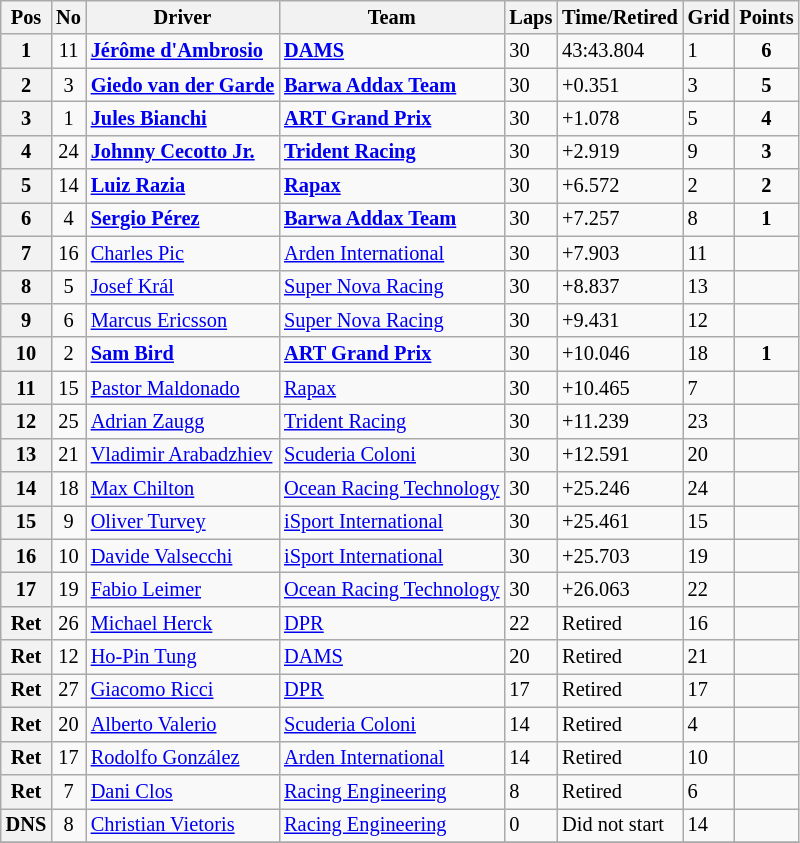<table class="wikitable" style="font-size:85%">
<tr>
<th>Pos</th>
<th>No</th>
<th>Driver</th>
<th>Team</th>
<th>Laps</th>
<th>Time/Retired</th>
<th>Grid</th>
<th>Points</th>
</tr>
<tr>
<th>1</th>
<td align="center">11</td>
<td> <strong><a href='#'>Jérôme d'Ambrosio</a></strong></td>
<td><strong><a href='#'>DAMS</a></strong></td>
<td>30</td>
<td>43:43.804</td>
<td>1</td>
<td align="center"><strong>6</strong></td>
</tr>
<tr>
<th>2</th>
<td align="center">3</td>
<td> <strong><a href='#'>Giedo van der Garde</a></strong></td>
<td><strong><a href='#'>Barwa Addax Team</a></strong></td>
<td>30</td>
<td>+0.351</td>
<td>3</td>
<td align="center"><strong>5</strong></td>
</tr>
<tr>
<th>3</th>
<td align="center">1</td>
<td> <strong><a href='#'>Jules Bianchi</a></strong></td>
<td><strong><a href='#'>ART Grand Prix</a></strong></td>
<td>30</td>
<td>+1.078</td>
<td>5</td>
<td align="center"><strong>4</strong></td>
</tr>
<tr>
<th>4</th>
<td align="center">24</td>
<td> <strong><a href='#'>Johnny Cecotto Jr.</a></strong></td>
<td><strong><a href='#'>Trident Racing</a></strong></td>
<td>30</td>
<td>+2.919</td>
<td>9</td>
<td align="center"><strong>3</strong></td>
</tr>
<tr>
<th>5</th>
<td align="center">14</td>
<td> <strong><a href='#'>Luiz Razia</a></strong></td>
<td><strong><a href='#'>Rapax</a></strong></td>
<td>30</td>
<td>+6.572</td>
<td>2</td>
<td align="center"><strong>2</strong></td>
</tr>
<tr>
<th>6</th>
<td align="center">4</td>
<td> <strong><a href='#'>Sergio Pérez</a></strong></td>
<td><strong><a href='#'>Barwa Addax Team</a></strong></td>
<td>30</td>
<td>+7.257</td>
<td>8</td>
<td align="center"><strong>1</strong></td>
</tr>
<tr>
<th>7</th>
<td align="center">16</td>
<td> <a href='#'>Charles Pic</a></td>
<td><a href='#'>Arden International</a></td>
<td>30</td>
<td>+7.903</td>
<td>11</td>
<td></td>
</tr>
<tr>
<th>8</th>
<td align="center">5</td>
<td> <a href='#'>Josef Král</a></td>
<td><a href='#'>Super Nova Racing</a></td>
<td>30</td>
<td>+8.837</td>
<td>13</td>
<td></td>
</tr>
<tr>
<th>9</th>
<td align="center">6</td>
<td> <a href='#'>Marcus Ericsson</a></td>
<td><a href='#'>Super Nova Racing</a></td>
<td>30</td>
<td>+9.431</td>
<td>12</td>
<td></td>
</tr>
<tr>
<th>10</th>
<td align="center">2</td>
<td> <strong><a href='#'>Sam Bird</a></strong></td>
<td><strong><a href='#'>ART Grand Prix</a></strong></td>
<td>30</td>
<td>+10.046</td>
<td>18</td>
<td align="center"><strong>1</strong></td>
</tr>
<tr>
<th>11</th>
<td align="center">15</td>
<td> <a href='#'>Pastor Maldonado</a></td>
<td><a href='#'>Rapax</a></td>
<td>30</td>
<td>+10.465</td>
<td>7</td>
<td></td>
</tr>
<tr>
<th>12</th>
<td align="center">25</td>
<td> <a href='#'>Adrian Zaugg</a></td>
<td><a href='#'>Trident Racing</a></td>
<td>30</td>
<td>+11.239</td>
<td>23</td>
<td></td>
</tr>
<tr>
<th>13</th>
<td align="center">21</td>
<td> <a href='#'>Vladimir Arabadzhiev</a></td>
<td><a href='#'>Scuderia Coloni</a></td>
<td>30</td>
<td>+12.591</td>
<td>20</td>
<td></td>
</tr>
<tr>
<th>14</th>
<td align="center">18</td>
<td> <a href='#'>Max Chilton</a></td>
<td><a href='#'>Ocean Racing Technology</a></td>
<td>30</td>
<td>+25.246</td>
<td>24</td>
<td></td>
</tr>
<tr>
<th>15</th>
<td align="center">9</td>
<td> <a href='#'>Oliver Turvey</a></td>
<td><a href='#'>iSport International</a></td>
<td>30</td>
<td>+25.461</td>
<td>15</td>
<td></td>
</tr>
<tr>
<th>16</th>
<td align="center">10</td>
<td> <a href='#'>Davide Valsecchi</a></td>
<td><a href='#'>iSport International</a></td>
<td>30</td>
<td>+25.703</td>
<td>19</td>
<td></td>
</tr>
<tr>
<th>17</th>
<td align="center">19</td>
<td> <a href='#'>Fabio Leimer</a></td>
<td><a href='#'>Ocean Racing Technology</a></td>
<td>30</td>
<td>+26.063</td>
<td>22</td>
<td></td>
</tr>
<tr>
<th>Ret</th>
<td align="center">26</td>
<td> <a href='#'>Michael Herck</a></td>
<td><a href='#'>DPR</a></td>
<td>22</td>
<td>Retired</td>
<td>16</td>
<td></td>
</tr>
<tr>
<th>Ret</th>
<td align="center">12</td>
<td> <a href='#'>Ho-Pin Tung</a></td>
<td><a href='#'>DAMS</a></td>
<td>20</td>
<td>Retired</td>
<td>21</td>
<td></td>
</tr>
<tr>
<th>Ret</th>
<td align="center">27</td>
<td> <a href='#'>Giacomo Ricci</a></td>
<td><a href='#'>DPR</a></td>
<td>17</td>
<td>Retired</td>
<td>17</td>
<td></td>
</tr>
<tr>
<th>Ret</th>
<td align="center">20</td>
<td> <a href='#'>Alberto Valerio</a></td>
<td><a href='#'>Scuderia Coloni</a></td>
<td>14</td>
<td>Retired</td>
<td>4</td>
<td></td>
</tr>
<tr>
<th>Ret</th>
<td align="center">17</td>
<td> <a href='#'>Rodolfo González</a></td>
<td><a href='#'>Arden International</a></td>
<td>14</td>
<td>Retired</td>
<td>10</td>
<td></td>
</tr>
<tr>
<th>Ret</th>
<td align="center">7</td>
<td> <a href='#'>Dani Clos</a></td>
<td><a href='#'>Racing Engineering</a></td>
<td>8</td>
<td>Retired</td>
<td>6</td>
<td></td>
</tr>
<tr>
<th>DNS</th>
<td align="center">8</td>
<td> <a href='#'>Christian Vietoris</a></td>
<td><a href='#'>Racing Engineering</a></td>
<td>0</td>
<td>Did not start</td>
<td>14</td>
<td></td>
</tr>
<tr>
</tr>
</table>
